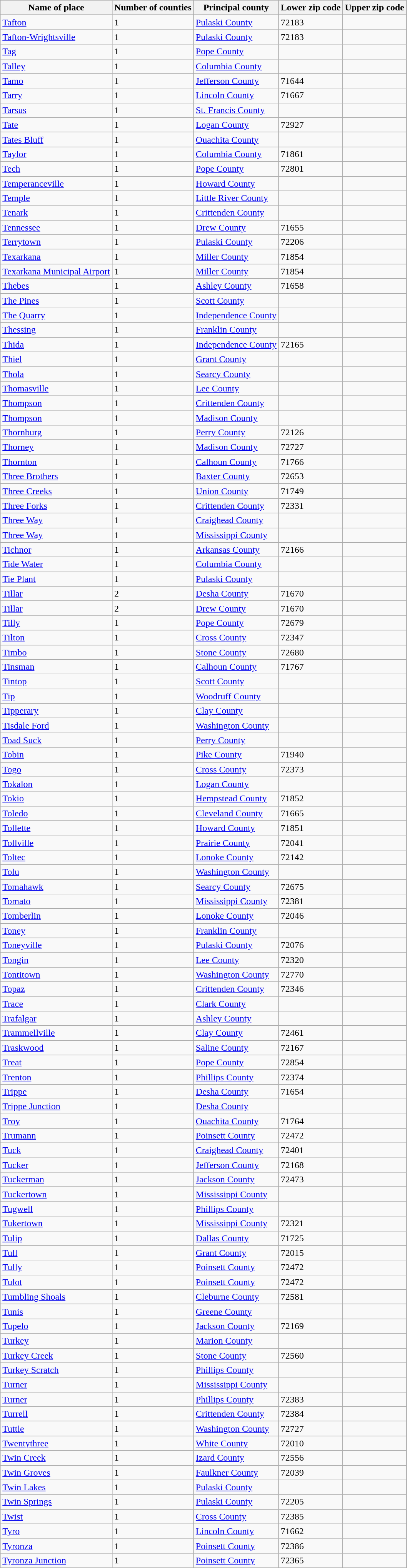<table class="wikitable">
<tr>
<th>Name of place</th>
<th>Number of counties</th>
<th>Principal county</th>
<th>Lower zip code</th>
<th>Upper zip code</th>
</tr>
<tr>
<td><a href='#'>Tafton</a></td>
<td>1</td>
<td><a href='#'>Pulaski County</a></td>
<td>72183</td>
<td> </td>
</tr>
<tr>
<td><a href='#'>Tafton-Wrightsville</a></td>
<td>1</td>
<td><a href='#'>Pulaski County</a></td>
<td>72183</td>
<td> </td>
</tr>
<tr>
<td><a href='#'>Tag</a></td>
<td>1</td>
<td><a href='#'>Pope County</a></td>
<td> </td>
<td> </td>
</tr>
<tr>
<td><a href='#'>Talley</a></td>
<td>1</td>
<td><a href='#'>Columbia County</a></td>
<td> </td>
<td> </td>
</tr>
<tr>
<td><a href='#'>Tamo</a></td>
<td>1</td>
<td><a href='#'>Jefferson County</a></td>
<td>71644</td>
<td> </td>
</tr>
<tr>
<td><a href='#'>Tarry</a></td>
<td>1</td>
<td><a href='#'>Lincoln County</a></td>
<td>71667</td>
<td> </td>
</tr>
<tr>
<td><a href='#'>Tarsus</a></td>
<td>1</td>
<td><a href='#'>St. Francis County</a></td>
<td> </td>
<td> </td>
</tr>
<tr>
<td><a href='#'>Tate</a></td>
<td>1</td>
<td><a href='#'>Logan County</a></td>
<td>72927</td>
<td> </td>
</tr>
<tr>
<td><a href='#'>Tates Bluff</a></td>
<td>1</td>
<td><a href='#'>Ouachita County</a></td>
<td> </td>
<td> </td>
</tr>
<tr>
<td><a href='#'>Taylor</a></td>
<td>1</td>
<td><a href='#'>Columbia County</a></td>
<td>71861</td>
<td> </td>
</tr>
<tr>
<td><a href='#'>Tech</a></td>
<td>1</td>
<td><a href='#'>Pope County</a></td>
<td>72801</td>
<td> </td>
</tr>
<tr>
<td><a href='#'>Temperanceville</a></td>
<td>1</td>
<td><a href='#'>Howard County</a></td>
<td> </td>
<td> </td>
</tr>
<tr>
<td><a href='#'>Temple</a></td>
<td>1</td>
<td><a href='#'>Little River County</a></td>
<td> </td>
<td> </td>
</tr>
<tr>
<td><a href='#'>Tenark</a></td>
<td>1</td>
<td><a href='#'>Crittenden County</a></td>
<td> </td>
<td> </td>
</tr>
<tr>
<td><a href='#'>Tennessee</a></td>
<td>1</td>
<td><a href='#'>Drew County</a></td>
<td>71655</td>
<td> </td>
</tr>
<tr>
<td><a href='#'>Terrytown</a></td>
<td>1</td>
<td><a href='#'>Pulaski County</a></td>
<td>72206</td>
<td> </td>
</tr>
<tr>
<td><a href='#'>Texarkana</a></td>
<td>1</td>
<td><a href='#'>Miller County</a></td>
<td>71854</td>
<td> </td>
</tr>
<tr>
<td><a href='#'>Texarkana Municipal Airport</a></td>
<td>1</td>
<td><a href='#'>Miller County</a></td>
<td>71854</td>
<td> </td>
</tr>
<tr>
<td><a href='#'>Thebes</a></td>
<td>1</td>
<td><a href='#'>Ashley County</a></td>
<td>71658</td>
<td> </td>
</tr>
<tr>
<td><a href='#'>The Pines</a></td>
<td>1</td>
<td><a href='#'>Scott County</a></td>
<td> </td>
<td> </td>
</tr>
<tr>
<td><a href='#'>The Quarry</a></td>
<td>1</td>
<td><a href='#'>Independence County</a></td>
<td> </td>
<td> </td>
</tr>
<tr>
<td><a href='#'>Thessing</a></td>
<td>1</td>
<td><a href='#'>Franklin County</a></td>
<td> </td>
<td> </td>
</tr>
<tr>
<td><a href='#'>Thida</a></td>
<td>1</td>
<td><a href='#'>Independence County</a></td>
<td>72165</td>
<td> </td>
</tr>
<tr>
<td><a href='#'>Thiel</a></td>
<td>1</td>
<td><a href='#'>Grant County</a></td>
<td> </td>
<td> </td>
</tr>
<tr>
<td><a href='#'>Thola</a></td>
<td>1</td>
<td><a href='#'>Searcy County</a></td>
<td> </td>
<td> </td>
</tr>
<tr>
<td><a href='#'>Thomasville</a></td>
<td>1</td>
<td><a href='#'>Lee County</a></td>
<td> </td>
<td> </td>
</tr>
<tr>
<td><a href='#'>Thompson</a></td>
<td>1</td>
<td><a href='#'>Crittenden County</a></td>
<td> </td>
<td> </td>
</tr>
<tr>
<td><a href='#'>Thompson</a></td>
<td>1</td>
<td><a href='#'>Madison County</a></td>
<td> </td>
<td> </td>
</tr>
<tr>
<td><a href='#'>Thornburg</a></td>
<td>1</td>
<td><a href='#'>Perry County</a></td>
<td>72126</td>
<td> </td>
</tr>
<tr>
<td><a href='#'>Thorney</a></td>
<td>1</td>
<td><a href='#'>Madison County</a></td>
<td>72727</td>
<td> </td>
</tr>
<tr>
<td><a href='#'>Thornton</a></td>
<td>1</td>
<td><a href='#'>Calhoun County</a></td>
<td>71766</td>
<td> </td>
</tr>
<tr>
<td><a href='#'>Three Brothers</a></td>
<td>1</td>
<td><a href='#'>Baxter County</a></td>
<td>72653</td>
<td> </td>
</tr>
<tr>
<td><a href='#'>Three Creeks</a></td>
<td>1</td>
<td><a href='#'>Union County</a></td>
<td>71749</td>
<td> </td>
</tr>
<tr>
<td><a href='#'>Three Forks</a></td>
<td>1</td>
<td><a href='#'>Crittenden County</a></td>
<td>72331</td>
<td> </td>
</tr>
<tr>
<td><a href='#'>Three Way</a></td>
<td>1</td>
<td><a href='#'>Craighead County</a></td>
<td></td>
<td></td>
</tr>
<tr>
<td><a href='#'>Three Way</a></td>
<td>1</td>
<td><a href='#'>Mississippi County</a></td>
<td> </td>
<td> </td>
</tr>
<tr>
<td><a href='#'>Tichnor</a></td>
<td>1</td>
<td><a href='#'>Arkansas County</a></td>
<td>72166</td>
<td> </td>
</tr>
<tr>
<td><a href='#'>Tide Water</a></td>
<td>1</td>
<td><a href='#'>Columbia County</a></td>
<td> </td>
<td> </td>
</tr>
<tr>
<td><a href='#'>Tie Plant</a></td>
<td>1</td>
<td><a href='#'>Pulaski County</a></td>
<td> </td>
<td> </td>
</tr>
<tr>
<td><a href='#'>Tillar</a></td>
<td>2</td>
<td><a href='#'>Desha County</a></td>
<td>71670</td>
<td> </td>
</tr>
<tr>
<td><a href='#'>Tillar</a></td>
<td>2</td>
<td><a href='#'>Drew County</a></td>
<td>71670</td>
<td> </td>
</tr>
<tr>
<td><a href='#'>Tilly</a></td>
<td>1</td>
<td><a href='#'>Pope County</a></td>
<td>72679</td>
<td> </td>
</tr>
<tr>
<td><a href='#'>Tilton</a></td>
<td>1</td>
<td><a href='#'>Cross County</a></td>
<td>72347</td>
<td> </td>
</tr>
<tr>
<td><a href='#'>Timbo</a></td>
<td>1</td>
<td><a href='#'>Stone County</a></td>
<td>72680</td>
<td> </td>
</tr>
<tr>
<td><a href='#'>Tinsman</a></td>
<td>1</td>
<td><a href='#'>Calhoun County</a></td>
<td>71767</td>
<td> </td>
</tr>
<tr>
<td><a href='#'>Tintop</a></td>
<td>1</td>
<td><a href='#'>Scott County</a></td>
<td> </td>
<td> </td>
</tr>
<tr>
<td><a href='#'>Tip</a></td>
<td>1</td>
<td><a href='#'>Woodruff County</a></td>
<td> </td>
<td> </td>
</tr>
<tr>
<td><a href='#'>Tipperary</a></td>
<td>1</td>
<td><a href='#'>Clay County</a></td>
<td> </td>
<td> </td>
</tr>
<tr>
<td><a href='#'>Tisdale Ford</a></td>
<td>1</td>
<td><a href='#'>Washington County</a></td>
<td> </td>
<td> </td>
</tr>
<tr>
<td><a href='#'>Toad Suck</a></td>
<td>1</td>
<td><a href='#'>Perry County</a></td>
<td> </td>
<td> </td>
</tr>
<tr>
<td><a href='#'>Tobin</a></td>
<td>1</td>
<td><a href='#'>Pike County</a></td>
<td>71940</td>
<td> </td>
</tr>
<tr>
<td><a href='#'>Togo</a></td>
<td>1</td>
<td><a href='#'>Cross County</a></td>
<td>72373</td>
<td> </td>
</tr>
<tr>
<td><a href='#'>Tokalon</a></td>
<td>1</td>
<td><a href='#'>Logan County</a></td>
<td> </td>
<td> </td>
</tr>
<tr>
<td><a href='#'>Tokio</a></td>
<td>1</td>
<td><a href='#'>Hempstead County</a></td>
<td>71852</td>
<td> </td>
</tr>
<tr>
<td><a href='#'>Toledo</a></td>
<td>1</td>
<td><a href='#'>Cleveland County</a></td>
<td>71665</td>
<td> </td>
</tr>
<tr>
<td><a href='#'>Tollette</a></td>
<td>1</td>
<td><a href='#'>Howard County</a></td>
<td>71851</td>
<td> </td>
</tr>
<tr>
<td><a href='#'>Tollville</a></td>
<td>1</td>
<td><a href='#'>Prairie County</a></td>
<td>72041</td>
<td> </td>
</tr>
<tr>
<td><a href='#'>Toltec</a></td>
<td>1</td>
<td><a href='#'>Lonoke County</a></td>
<td>72142</td>
<td> </td>
</tr>
<tr>
<td><a href='#'>Tolu</a></td>
<td>1</td>
<td><a href='#'>Washington County</a></td>
<td> </td>
<td> </td>
</tr>
<tr>
<td><a href='#'>Tomahawk</a></td>
<td>1</td>
<td><a href='#'>Searcy County</a></td>
<td>72675</td>
<td> </td>
</tr>
<tr>
<td><a href='#'>Tomato</a></td>
<td>1</td>
<td><a href='#'>Mississippi County</a></td>
<td>72381</td>
<td> </td>
</tr>
<tr>
<td><a href='#'>Tomberlin</a></td>
<td>1</td>
<td><a href='#'>Lonoke County</a></td>
<td>72046</td>
<td> </td>
</tr>
<tr>
<td><a href='#'>Toney</a></td>
<td>1</td>
<td><a href='#'>Franklin County</a></td>
<td> </td>
<td> </td>
</tr>
<tr>
<td><a href='#'>Toneyville</a></td>
<td>1</td>
<td><a href='#'>Pulaski County</a></td>
<td>72076</td>
<td> </td>
</tr>
<tr>
<td><a href='#'>Tongin</a></td>
<td>1</td>
<td><a href='#'>Lee County</a></td>
<td>72320</td>
<td> </td>
</tr>
<tr>
<td><a href='#'>Tontitown</a></td>
<td>1</td>
<td><a href='#'>Washington County</a></td>
<td>72770</td>
<td> </td>
</tr>
<tr>
<td><a href='#'>Topaz</a></td>
<td>1</td>
<td><a href='#'>Crittenden County</a></td>
<td>72346</td>
<td> </td>
</tr>
<tr>
<td><a href='#'>Trace</a></td>
<td>1</td>
<td><a href='#'>Clark County</a></td>
<td> </td>
<td> </td>
</tr>
<tr>
<td><a href='#'>Trafalgar</a></td>
<td>1</td>
<td><a href='#'>Ashley County</a></td>
<td> </td>
<td> </td>
</tr>
<tr>
<td><a href='#'>Trammellville</a></td>
<td>1</td>
<td><a href='#'>Clay County</a></td>
<td>72461</td>
<td> </td>
</tr>
<tr>
<td><a href='#'>Traskwood</a></td>
<td>1</td>
<td><a href='#'>Saline County</a></td>
<td>72167</td>
<td> </td>
</tr>
<tr>
<td><a href='#'>Treat</a></td>
<td>1</td>
<td><a href='#'>Pope County</a></td>
<td>72854</td>
<td> </td>
</tr>
<tr>
<td><a href='#'>Trenton</a></td>
<td>1</td>
<td><a href='#'>Phillips County</a></td>
<td>72374</td>
<td> </td>
</tr>
<tr>
<td><a href='#'>Trippe</a></td>
<td>1</td>
<td><a href='#'>Desha County</a></td>
<td>71654</td>
<td> </td>
</tr>
<tr>
<td><a href='#'>Trippe Junction</a></td>
<td>1</td>
<td><a href='#'>Desha County</a></td>
<td> </td>
<td> </td>
</tr>
<tr>
<td><a href='#'>Troy</a></td>
<td>1</td>
<td><a href='#'>Ouachita County</a></td>
<td>71764</td>
<td> </td>
</tr>
<tr>
<td><a href='#'>Trumann</a></td>
<td>1</td>
<td><a href='#'>Poinsett County</a></td>
<td>72472</td>
<td> </td>
</tr>
<tr>
<td><a href='#'>Tuck</a></td>
<td>1</td>
<td><a href='#'>Craighead County</a></td>
<td>72401</td>
<td> </td>
</tr>
<tr>
<td><a href='#'>Tucker</a></td>
<td>1</td>
<td><a href='#'>Jefferson County</a></td>
<td>72168</td>
<td> </td>
</tr>
<tr>
<td><a href='#'>Tuckerman</a></td>
<td>1</td>
<td><a href='#'>Jackson County</a></td>
<td>72473</td>
<td> </td>
</tr>
<tr>
<td><a href='#'>Tuckertown</a></td>
<td>1</td>
<td><a href='#'>Mississippi County</a></td>
<td> </td>
<td> </td>
</tr>
<tr>
<td><a href='#'>Tugwell</a></td>
<td>1</td>
<td><a href='#'>Phillips County</a></td>
<td> </td>
<td> </td>
</tr>
<tr>
<td><a href='#'>Tukertown</a></td>
<td>1</td>
<td><a href='#'>Mississippi County</a></td>
<td>72321</td>
<td> </td>
</tr>
<tr>
<td><a href='#'>Tulip</a></td>
<td>1</td>
<td><a href='#'>Dallas County</a></td>
<td>71725</td>
<td> </td>
</tr>
<tr>
<td><a href='#'>Tull</a></td>
<td>1</td>
<td><a href='#'>Grant County</a></td>
<td>72015</td>
<td> </td>
</tr>
<tr>
<td><a href='#'>Tully</a></td>
<td>1</td>
<td><a href='#'>Poinsett County</a></td>
<td>72472</td>
<td> </td>
</tr>
<tr>
<td><a href='#'>Tulot</a></td>
<td>1</td>
<td><a href='#'>Poinsett County</a></td>
<td>72472</td>
<td> </td>
</tr>
<tr>
<td><a href='#'>Tumbling Shoals</a></td>
<td>1</td>
<td><a href='#'>Cleburne County</a></td>
<td>72581</td>
<td> </td>
</tr>
<tr>
<td><a href='#'>Tunis</a></td>
<td>1</td>
<td><a href='#'>Greene County</a></td>
<td> </td>
<td> </td>
</tr>
<tr>
<td><a href='#'>Tupelo</a></td>
<td>1</td>
<td><a href='#'>Jackson County</a></td>
<td>72169</td>
<td> </td>
</tr>
<tr>
<td><a href='#'>Turkey</a></td>
<td>1</td>
<td><a href='#'>Marion County</a></td>
<td> </td>
<td> </td>
</tr>
<tr>
<td><a href='#'>Turkey Creek</a></td>
<td>1</td>
<td><a href='#'>Stone County</a></td>
<td>72560</td>
<td> </td>
</tr>
<tr>
<td><a href='#'>Turkey Scratch</a></td>
<td>1</td>
<td><a href='#'>Phillips County</a></td>
<td> </td>
<td> </td>
</tr>
<tr>
<td><a href='#'>Turner</a></td>
<td>1</td>
<td><a href='#'>Mississippi County</a></td>
<td> </td>
<td> </td>
</tr>
<tr>
<td><a href='#'>Turner</a></td>
<td>1</td>
<td><a href='#'>Phillips County</a></td>
<td>72383</td>
<td> </td>
</tr>
<tr>
<td><a href='#'>Turrell</a></td>
<td>1</td>
<td><a href='#'>Crittenden County</a></td>
<td>72384</td>
<td> </td>
</tr>
<tr>
<td><a href='#'>Tuttle</a></td>
<td>1</td>
<td><a href='#'>Washington County</a></td>
<td>72727</td>
<td> </td>
</tr>
<tr>
<td><a href='#'>Twentythree</a></td>
<td>1</td>
<td><a href='#'>White County</a></td>
<td>72010</td>
<td> </td>
</tr>
<tr>
<td><a href='#'>Twin Creek</a></td>
<td>1</td>
<td><a href='#'>Izard County</a></td>
<td>72556</td>
<td> </td>
</tr>
<tr>
<td><a href='#'>Twin Groves</a></td>
<td>1</td>
<td><a href='#'>Faulkner County</a></td>
<td>72039</td>
<td> </td>
</tr>
<tr>
<td><a href='#'>Twin Lakes</a></td>
<td>1</td>
<td><a href='#'>Pulaski County</a></td>
<td> </td>
<td> </td>
</tr>
<tr>
<td><a href='#'>Twin Springs</a></td>
<td>1</td>
<td><a href='#'>Pulaski County</a></td>
<td>72205</td>
<td> </td>
</tr>
<tr>
<td><a href='#'>Twist</a></td>
<td>1</td>
<td><a href='#'>Cross County</a></td>
<td>72385</td>
<td> </td>
</tr>
<tr>
<td><a href='#'>Tyro</a></td>
<td>1</td>
<td><a href='#'>Lincoln County</a></td>
<td>71662</td>
<td> </td>
</tr>
<tr>
<td><a href='#'>Tyronza</a></td>
<td>1</td>
<td><a href='#'>Poinsett County</a></td>
<td>72386</td>
<td> </td>
</tr>
<tr>
<td><a href='#'>Tyronza Junction</a></td>
<td>1</td>
<td><a href='#'>Poinsett County</a></td>
<td>72365</td>
<td> </td>
</tr>
</table>
